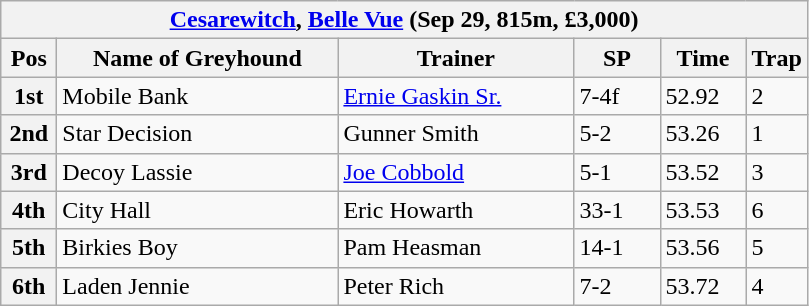<table class="wikitable">
<tr>
<th colspan="6"><a href='#'>Cesarewitch</a>, <a href='#'>Belle Vue</a> (Sep 29, 815m, £3,000)</th>
</tr>
<tr>
<th width=30>Pos</th>
<th width=180>Name of Greyhound</th>
<th width=150>Trainer</th>
<th width=50>SP</th>
<th width=50>Time</th>
<th width=30>Trap</th>
</tr>
<tr>
<th>1st</th>
<td>Mobile Bank</td>
<td><a href='#'>Ernie Gaskin Sr.</a></td>
<td>7-4f</td>
<td>52.92</td>
<td>2</td>
</tr>
<tr>
<th>2nd</th>
<td>Star Decision</td>
<td>Gunner Smith</td>
<td>5-2</td>
<td>53.26</td>
<td>1</td>
</tr>
<tr>
<th>3rd</th>
<td>Decoy Lassie</td>
<td><a href='#'>Joe Cobbold</a></td>
<td>5-1</td>
<td>53.52</td>
<td>3</td>
</tr>
<tr>
<th>4th</th>
<td>City Hall</td>
<td>Eric Howarth</td>
<td>33-1</td>
<td>53.53</td>
<td>6</td>
</tr>
<tr>
<th>5th</th>
<td>Birkies Boy</td>
<td>Pam Heasman</td>
<td>14-1</td>
<td>53.56</td>
<td>5</td>
</tr>
<tr>
<th>6th</th>
<td>Laden Jennie</td>
<td>Peter Rich</td>
<td>7-2</td>
<td>53.72</td>
<td>4</td>
</tr>
</table>
